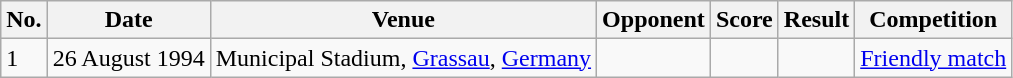<table class="wikitable">
<tr>
<th>No.</th>
<th>Date</th>
<th>Venue</th>
<th>Opponent</th>
<th>Score</th>
<th>Result</th>
<th>Competition</th>
</tr>
<tr>
<td>1</td>
<td>26 August 1994</td>
<td>Municipal Stadium, <a href='#'>Grassau</a>, <a href='#'>Germany</a></td>
<td></td>
<td></td>
<td></td>
<td><a href='#'>Friendly match</a></td>
</tr>
</table>
